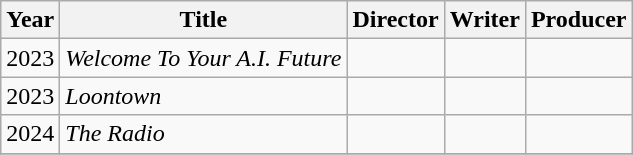<table class="wikitable">
<tr>
<th>Year</th>
<th>Title</th>
<th>Director</th>
<th>Writer</th>
<th>Producer</th>
</tr>
<tr>
<td>2023</td>
<td><em>Welcome To Your A.I. Future</em></td>
<td></td>
<td></td>
<td></td>
</tr>
<tr>
<td>2023</td>
<td><em>Loontown</em></td>
<td></td>
<td></td>
<td></td>
</tr>
<tr>
<td>2024</td>
<td><em>The Radio</em></td>
<td></td>
<td></td>
<td></td>
</tr>
<tr>
</tr>
</table>
